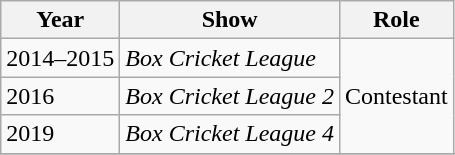<table class = "wikitable sortable">
<tr>
<th>Year</th>
<th>Show</th>
<th>Role</th>
</tr>
<tr>
<td>2014–2015</td>
<td><em>Box Cricket League</em></td>
<td rowspan = "3">Contestant</td>
</tr>
<tr>
<td>2016</td>
<td><em>Box Cricket League 2</em></td>
</tr>
<tr>
<td>2019</td>
<td><em>Box Cricket League 4</em></td>
</tr>
<tr>
</tr>
</table>
